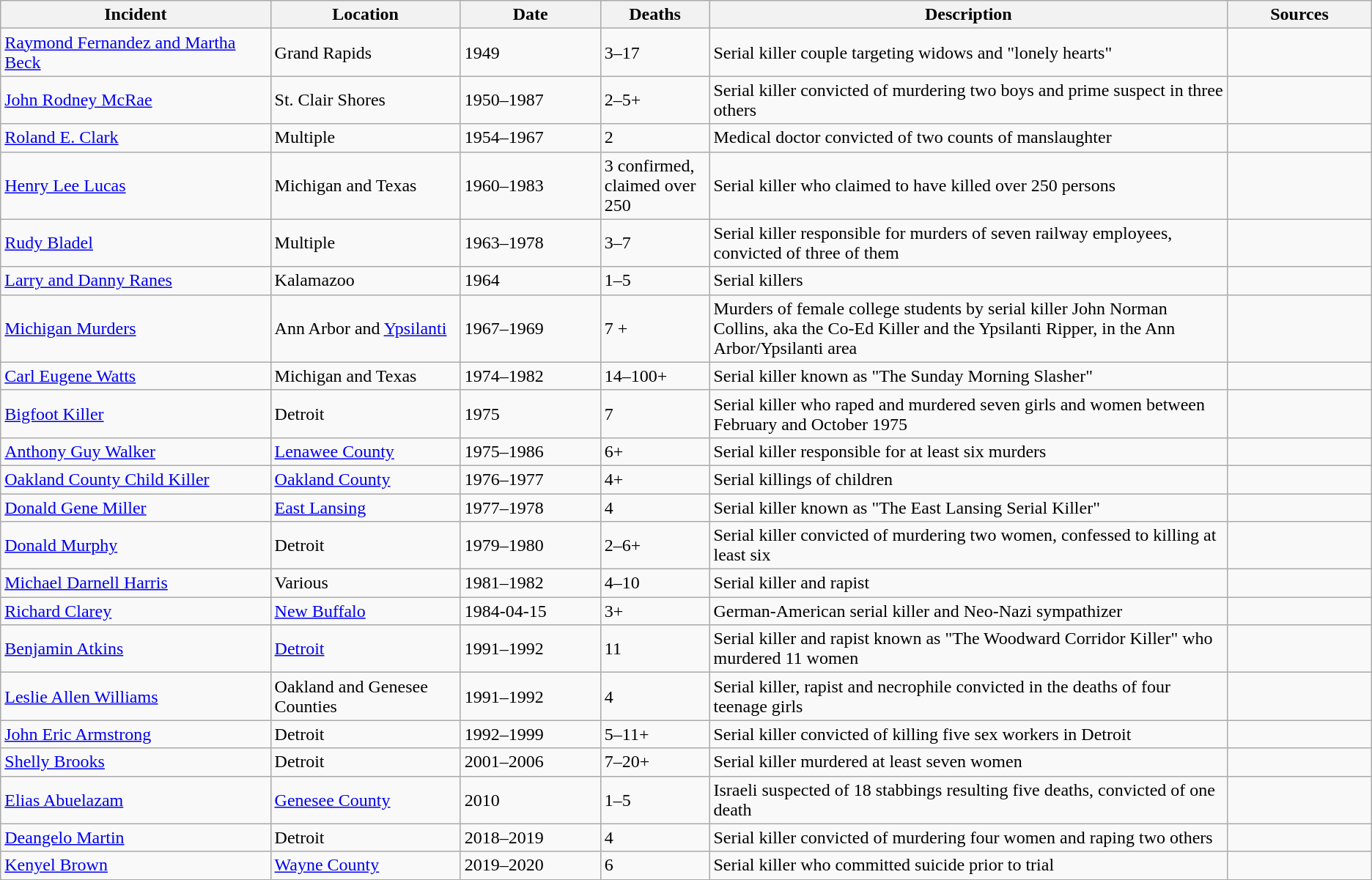<table class="wikitable sortable">
<tr>
<th width="300">Incident</th>
<th width="200">Location</th>
<th width="150">Date</th>
<th width="100">Deaths</th>
<th width="600">Description</th>
<th width="150">Sources</th>
</tr>
<tr>
<td><a href='#'>Raymond Fernandez and Martha Beck</a></td>
<td>Grand Rapids</td>
<td>1949</td>
<td>3–17</td>
<td>Serial killer couple targeting widows and "lonely hearts"</td>
<td></td>
</tr>
<tr>
<td><a href='#'>John Rodney McRae</a></td>
<td>St. Clair Shores</td>
<td>1950–1987</td>
<td>2–5+</td>
<td>Serial killer convicted of murdering two boys and prime suspect in three others</td>
<td></td>
</tr>
<tr>
<td><a href='#'>Roland E. Clark</a></td>
<td>Multiple</td>
<td>1954–1967</td>
<td>2</td>
<td>Medical doctor convicted of two counts of manslaughter</td>
<td></td>
</tr>
<tr>
<td><a href='#'>Henry Lee Lucas</a></td>
<td>Michigan and Texas</td>
<td>1960–1983</td>
<td>3 confirmed, claimed over 250</td>
<td>Serial killer who claimed to have killed over 250 persons</td>
<td></td>
</tr>
<tr>
<td><a href='#'>Rudy Bladel</a></td>
<td>Multiple</td>
<td>1963–1978</td>
<td>3–7</td>
<td>Serial killer responsible for murders of seven railway employees, convicted of three of them</td>
<td></td>
</tr>
<tr>
<td><a href='#'>Larry and Danny Ranes</a></td>
<td>Kalamazoo</td>
<td>1964</td>
<td>1–5</td>
<td>Serial killers</td>
<td></td>
</tr>
<tr>
<td><a href='#'>Michigan Murders</a></td>
<td>Ann Arbor and <a href='#'>Ypsilanti</a></td>
<td>1967–1969</td>
<td>7 +</td>
<td>Murders of female college students by serial killer John Norman Collins, aka the Co-Ed Killer and the Ypsilanti Ripper, in the Ann Arbor/Ypsilanti area</td>
<td></td>
</tr>
<tr>
<td><a href='#'>Carl Eugene Watts</a></td>
<td>Michigan and Texas</td>
<td>1974–1982</td>
<td>14–100+</td>
<td>Serial killer known as "The Sunday Morning Slasher"</td>
<td></td>
</tr>
<tr>
<td><a href='#'>Bigfoot Killer</a></td>
<td>Detroit</td>
<td>1975</td>
<td>7</td>
<td>Serial killer who raped and murdered seven girls and women between February and October 1975</td>
<td></td>
</tr>
<tr>
<td><a href='#'>Anthony Guy Walker</a></td>
<td><a href='#'>Lenawee County</a></td>
<td>1975–1986</td>
<td>6+</td>
<td>Serial killer responsible for at least six murders</td>
<td></td>
</tr>
<tr>
<td><a href='#'>Oakland County Child Killer</a></td>
<td><a href='#'>Oakland County</a></td>
<td>1976–1977</td>
<td>4+</td>
<td>Serial killings of children</td>
<td></td>
</tr>
<tr>
<td><a href='#'>Donald Gene Miller</a></td>
<td><a href='#'>East Lansing</a></td>
<td>1977–1978</td>
<td>4</td>
<td>Serial killer known as "The East Lansing Serial Killer"</td>
<td></td>
</tr>
<tr>
<td><a href='#'>Donald Murphy</a></td>
<td>Detroit</td>
<td>1979–1980</td>
<td>2–6+</td>
<td>Serial killer convicted of murdering two women, confessed to killing at least six</td>
<td></td>
</tr>
<tr>
<td><a href='#'>Michael Darnell Harris</a></td>
<td>Various</td>
<td>1981–1982</td>
<td>4–10</td>
<td>Serial killer and rapist</td>
<td></td>
</tr>
<tr>
<td><a href='#'>Richard Clarey</a></td>
<td><a href='#'>New Buffalo</a></td>
<td>1984-04-15</td>
<td>3+</td>
<td>German-American serial killer and Neo-Nazi sympathizer</td>
<td></td>
</tr>
<tr>
<td><a href='#'>Benjamin Atkins</a></td>
<td><a href='#'>Detroit</a></td>
<td>1991–1992</td>
<td>11</td>
<td>Serial killer and rapist known as "The Woodward Corridor Killer" who murdered 11 women</td>
<td></td>
</tr>
<tr>
<td><a href='#'>Leslie Allen Williams</a></td>
<td>Oakland and Genesee Counties</td>
<td>1991–1992</td>
<td>4</td>
<td>Serial killer, rapist and necrophile convicted in the deaths of four teenage girls</td>
<td></td>
</tr>
<tr>
<td><a href='#'>John Eric Armstrong</a></td>
<td>Detroit</td>
<td>1992–1999</td>
<td>5–11+</td>
<td>Serial killer convicted of killing five sex workers in Detroit</td>
<td></td>
</tr>
<tr>
<td><a href='#'>Shelly Brooks</a></td>
<td>Detroit</td>
<td>2001–2006</td>
<td>7–20+</td>
<td>Serial killer murdered at least seven women</td>
<td></td>
</tr>
<tr>
<td><a href='#'>Elias Abuelazam</a></td>
<td><a href='#'>Genesee County</a></td>
<td>2010</td>
<td>1–5</td>
<td>Israeli suspected of 18 stabbings resulting five deaths, convicted of one death</td>
<td></td>
</tr>
<tr>
<td><a href='#'>Deangelo Martin</a></td>
<td>Detroit</td>
<td>2018–2019</td>
<td>4</td>
<td>Serial killer convicted of murdering four women and raping two others</td>
<td></td>
</tr>
<tr>
<td><a href='#'>Kenyel Brown</a></td>
<td><a href='#'>Wayne County</a></td>
<td>2019–2020</td>
<td>6</td>
<td>Serial killer who committed suicide prior to trial</td>
<td></td>
</tr>
</table>
